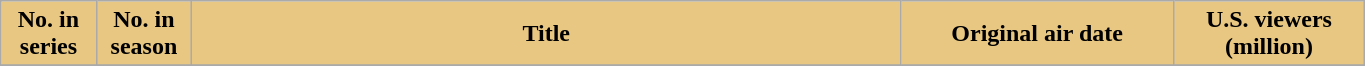<table class="wikitable plainrowheaders" style="width:72%;">
<tr>
<th scope="col" style="background-color: #E8C782; color: #000000;" width=7%>No. in<br>series</th>
<th scope="col" style="background-color: #E8C782; color: #000000;" width=7%>No. in<br>season</th>
<th scope="col" style="background-color: #E8C782; color: #000000;">Title</th>
<th scope="col" style="background-color: #E8C782; color: #000000;" width=20%>Original air date</th>
<th scope="col" style="background-color: #E8C782; color: #000000;" width=14%>U.S. viewers<br>(million)</th>
</tr>
<tr>
</tr>
</table>
